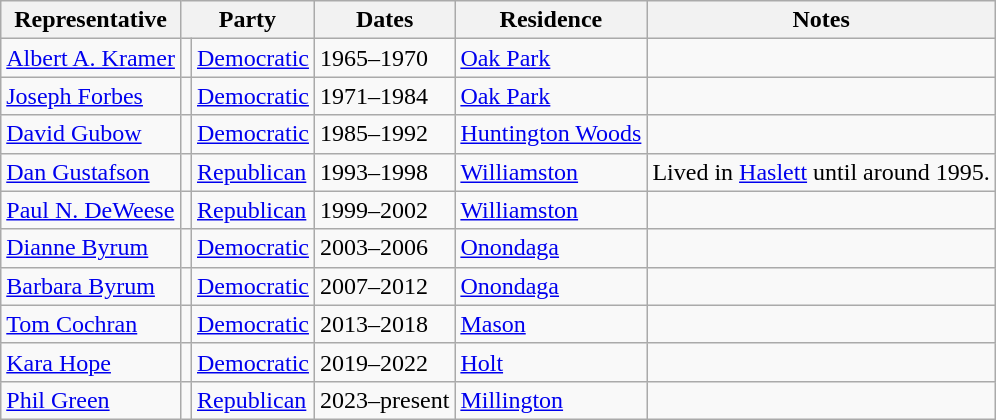<table class=wikitable>
<tr valign=bottom>
<th>Representative</th>
<th colspan="2">Party</th>
<th>Dates</th>
<th>Residence</th>
<th>Notes</th>
</tr>
<tr>
<td><a href='#'>Albert A. Kramer</a></td>
<td bgcolor=></td>
<td><a href='#'>Democratic</a></td>
<td>1965–1970</td>
<td><a href='#'>Oak Park</a></td>
<td></td>
</tr>
<tr>
<td><a href='#'>Joseph Forbes</a></td>
<td bgcolor=></td>
<td><a href='#'>Democratic</a></td>
<td>1971–1984</td>
<td><a href='#'>Oak Park</a></td>
<td></td>
</tr>
<tr>
<td><a href='#'>David Gubow</a></td>
<td bgcolor=></td>
<td><a href='#'>Democratic</a></td>
<td>1985–1992</td>
<td><a href='#'>Huntington Woods</a></td>
<td></td>
</tr>
<tr>
<td><a href='#'>Dan Gustafson</a></td>
<td bgcolor=></td>
<td><a href='#'>Republican</a></td>
<td>1993–1998</td>
<td><a href='#'>Williamston</a></td>
<td>Lived in <a href='#'>Haslett</a> until around 1995.</td>
</tr>
<tr>
<td><a href='#'>Paul N. DeWeese</a></td>
<td bgcolor=></td>
<td><a href='#'>Republican</a></td>
<td>1999–2002</td>
<td><a href='#'>Williamston</a></td>
<td></td>
</tr>
<tr>
<td><a href='#'>Dianne Byrum</a></td>
<td bgcolor=></td>
<td><a href='#'>Democratic</a></td>
<td>2003–2006</td>
<td><a href='#'>Onondaga</a></td>
<td></td>
</tr>
<tr>
<td><a href='#'>Barbara Byrum</a></td>
<td bgcolor=></td>
<td><a href='#'>Democratic</a></td>
<td>2007–2012</td>
<td><a href='#'>Onondaga</a></td>
<td></td>
</tr>
<tr>
<td><a href='#'>Tom Cochran</a></td>
<td bgcolor=></td>
<td><a href='#'>Democratic</a></td>
<td>2013–2018</td>
<td><a href='#'>Mason</a></td>
<td></td>
</tr>
<tr>
<td><a href='#'>Kara Hope</a></td>
<td bgcolor=></td>
<td><a href='#'>Democratic</a></td>
<td>2019–2022</td>
<td><a href='#'>Holt</a></td>
<td></td>
</tr>
<tr>
<td><a href='#'>Phil Green</a></td>
<td bgcolor=></td>
<td><a href='#'>Republican</a></td>
<td>2023–present</td>
<td><a href='#'>Millington</a></td>
<td></td>
</tr>
</table>
